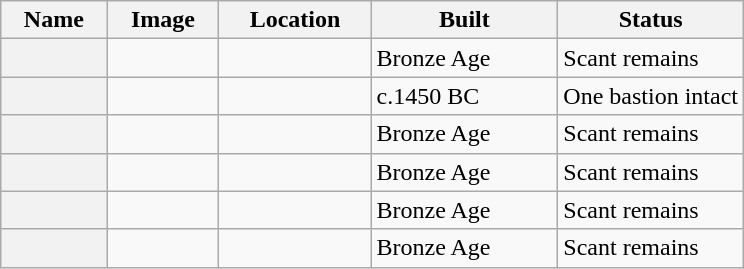<table class="wikitable sortable">
<tr>
<th scope="col">Name</th>
<th class="unsortable" scope="col">Image</th>
<th scope="col">Location</th>
<th class="unsortable" scope="col">Built</th>
<th scope="col" class="unsortable" style ="width:25%">Status</th>
</tr>
<tr>
<th scope="row"></th>
<td style="text-align:center;"></td>
<td></td>
<td>Bronze Age</td>
<td>Scant remains</td>
</tr>
<tr>
<th scope="row"></th>
<td style="text-align:center;"></td>
<td></td>
<td>c.1450 BC</td>
<td>One bastion intact</td>
</tr>
<tr>
<th scope="row"></th>
<td style="text-align:center;"></td>
<td></td>
<td>Bronze Age</td>
<td>Scant remains</td>
</tr>
<tr>
<th scope="row"></th>
<td style="text-align:center;"></td>
<td></td>
<td>Bronze Age</td>
<td>Scant remains</td>
</tr>
<tr>
<th scope="row"></th>
<td style="text-align:center;"></td>
<td></td>
<td>Bronze Age</td>
<td>Scant remains</td>
</tr>
<tr>
<th scope="row"></th>
<td style="text-align:center;"></td>
<td></td>
<td>Bronze Age</td>
<td>Scant remains</td>
</tr>
</table>
